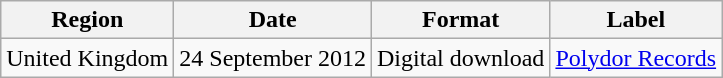<table class=wikitable>
<tr>
<th scope="col">Region</th>
<th scope="col">Date</th>
<th scope="col">Format</th>
<th scope="col">Label</th>
</tr>
<tr>
<td>United Kingdom</td>
<td>24 September 2012</td>
<td scope="row">Digital download</td>
<td><a href='#'>Polydor Records</a></td>
</tr>
</table>
